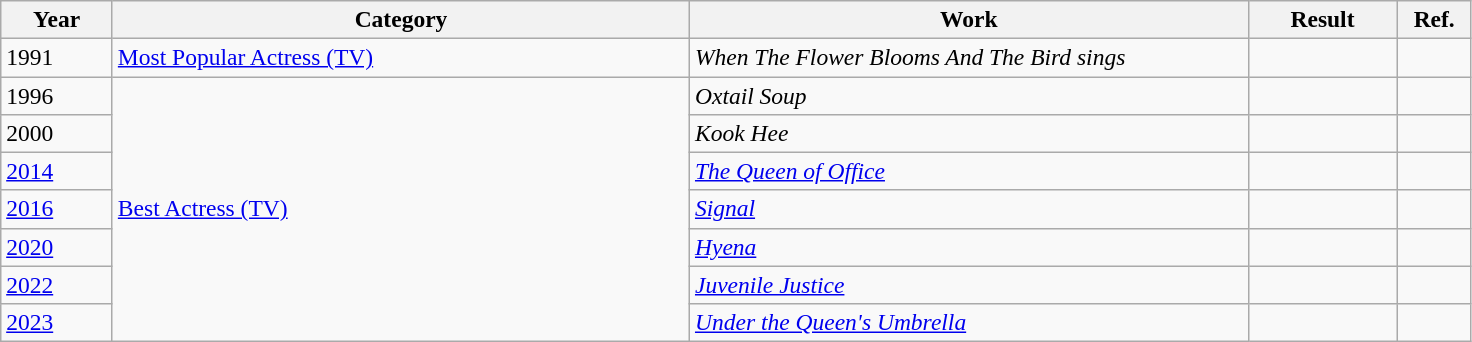<table class="wikitable sortable plainrowheaders" style="font-size:98%">
<tr>
<th scope="col" style="width:6%;">Year</th>
<th scope="col" style="width:31%;">Category</th>
<th scope="col" style="width:30%;">Work</th>
<th scope="col" style="width:8%;">Result</th>
<th scope="col" style="width:4%;">Ref.</th>
</tr>
<tr>
<td>1991</td>
<td><a href='#'>Most Popular Actress (TV)</a></td>
<td><em>When The Flower Blooms And The Bird sings</em></td>
<td></td>
<td></td>
</tr>
<tr>
<td>1996</td>
<td rowspan="7"><a href='#'>Best Actress (TV)</a></td>
<td><em>Oxtail Soup</em></td>
<td></td>
<td></td>
</tr>
<tr>
<td>2000</td>
<td><em>Kook Hee</em></td>
<td></td>
<td></td>
</tr>
<tr>
<td><a href='#'>2014</a></td>
<td><em><a href='#'>The Queen of Office</a></em></td>
<td></td>
<td></td>
</tr>
<tr>
<td><a href='#'>2016</a></td>
<td><em><a href='#'>Signal</a></em></td>
<td></td>
<td></td>
</tr>
<tr>
<td><a href='#'>2020</a></td>
<td><em><a href='#'>Hyena</a></em></td>
<td></td>
<td style="text-align:center;"></td>
</tr>
<tr>
<td><a href='#'>2022</a></td>
<td><em><a href='#'>Juvenile Justice</a></em></td>
<td></td>
<td style="text-align:center;"></td>
</tr>
<tr>
<td><a href='#'>2023</a></td>
<td><em><a href='#'>Under the Queen's Umbrella</a></em></td>
<td></td>
<td style="text-align:center"></td>
</tr>
</table>
